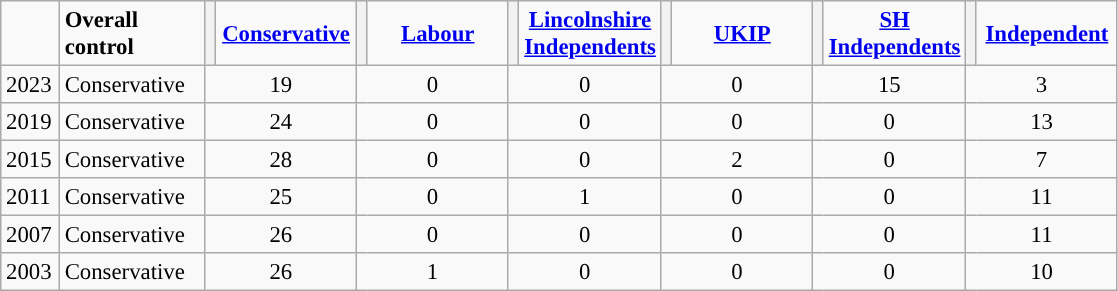<table class="wikitable" style="text-align:left; padding-left:1em; font-size: 95%">
<tr>
<td width=32></td>
<td width=90><strong>Overall control</strong></td>
<th style="background-color: "></th>
<td width=87 align="center"><strong><a href='#'>Conservative</a></strong></td>
<th style="background-color: "></th>
<td width=87 align="center"><strong><a href='#'>Labour</a></strong></td>
<th style="background-color: "></th>
<td width=87 align="center"><strong><a href='#'>Lincolnshire Independents</a></strong></td>
<th style="background-color: "></th>
<td width=87 align="center"><strong><a href='#'>UKIP</a></strong></td>
<th style="background-color: "></th>
<td width=87 align="center"><strong><a href='#'>SH Independents</a></strong></td>
<th style="background-color: "></th>
<td width=87 align="center"><strong><a href='#'>Independent</a></strong></td>
</tr>
<tr>
<td>2023</td>
<td style="background:">Conservative</td>
<td colspan=2 align="center">19</td>
<td colspan=2 align="center">0</td>
<td colspan=2 align="center">0</td>
<td colspan=2 align="center">0</td>
<td colspan=2 align="center">15</td>
<td colspan=2 align="center">3</td>
</tr>
<tr>
<td>2019</td>
<td style="background:">Conservative</td>
<td colspan=2 align="center">24</td>
<td colspan=2 align="center">0</td>
<td colspan=2 align="center">0</td>
<td colspan=2 align="center">0</td>
<td colspan=2 align="center">0</td>
<td colspan=2 align="center">13</td>
</tr>
<tr>
<td>2015</td>
<td style="background:">Conservative</td>
<td colspan=2 align="center">28</td>
<td colspan=2 align="center">0</td>
<td colspan=2 align="center">0</td>
<td colspan=2 align="center">2</td>
<td colspan=2 align="center">0</td>
<td colspan=2 align="center">7</td>
</tr>
<tr>
<td>2011</td>
<td style="background:">Conservative</td>
<td colspan=2 align="center">25</td>
<td colspan=2 align="center">0</td>
<td colspan=2 align="center">1</td>
<td colspan=2 align="center">0</td>
<td colspan=2 align="center">0</td>
<td colspan=2 align="center">11</td>
</tr>
<tr>
<td>2007</td>
<td style="background:">Conservative</td>
<td colspan=2 align="center">26</td>
<td colspan=2 align="center">0</td>
<td colspan=2 align="center">0</td>
<td colspan=2 align="center">0</td>
<td colspan=2 align="center">0</td>
<td colspan=2 align="center">11</td>
</tr>
<tr>
<td>2003</td>
<td style="background:">Conservative</td>
<td colspan=2 align="center">26</td>
<td colspan=2 align="center">1</td>
<td colspan=2 align="center">0</td>
<td colspan=2 align="center">0</td>
<td colspan=2 align="center">0</td>
<td colspan=2 align="center">10</td>
</tr>
</table>
